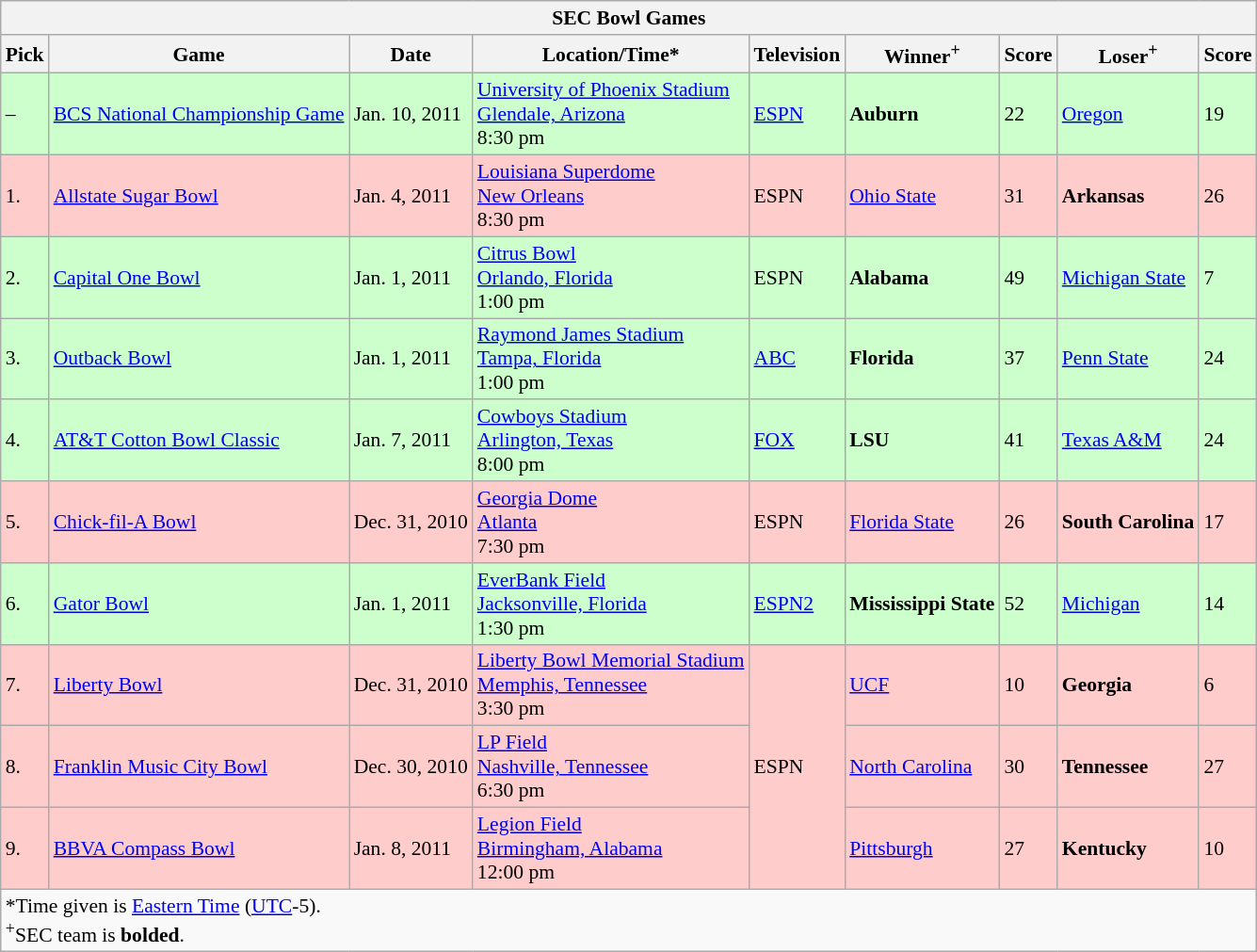<table class="wikitable" style="font-size:90%;">
<tr>
<th colspan="9">SEC Bowl Games</th>
</tr>
<tr>
<th>Pick</th>
<th>Game</th>
<th>Date</th>
<th>Location/Time*</th>
<th>Television</th>
<th>Winner<sup>+</sup></th>
<th>Score</th>
<th>Loser<sup>+</sup></th>
<th>Score</th>
</tr>
<tr bgcolor="#ccffcc">
<td>–</td>
<td><a href='#'>BCS National Championship Game</a></td>
<td>Jan. 10, 2011</td>
<td><a href='#'>University of Phoenix Stadium</a><br><a href='#'>Glendale, Arizona</a><br>8:30 pm</td>
<td><a href='#'>ESPN</a></td>
<td><strong>Auburn</strong></td>
<td>22</td>
<td><a href='#'>Oregon</a></td>
<td>19</td>
</tr>
<tr bgcolor="#ffcccc">
<td>1.</td>
<td><a href='#'>Allstate Sugar Bowl</a></td>
<td>Jan. 4, 2011</td>
<td><a href='#'>Louisiana Superdome</a><br><a href='#'>New Orleans</a><br>8:30 pm</td>
<td>ESPN</td>
<td><a href='#'>Ohio State</a></td>
<td>31</td>
<td><strong>Arkansas</strong></td>
<td>26</td>
</tr>
<tr bgcolor="#ccffcc">
<td>2.</td>
<td><a href='#'>Capital One Bowl</a></td>
<td>Jan. 1, 2011</td>
<td><a href='#'>Citrus Bowl</a><br><a href='#'>Orlando, Florida</a><br>1:00 pm</td>
<td>ESPN</td>
<td><strong>Alabama</strong></td>
<td>49</td>
<td><a href='#'>Michigan State</a></td>
<td>7</td>
</tr>
<tr bgcolor="#ccffcc">
<td>3.</td>
<td><a href='#'>Outback Bowl</a></td>
<td>Jan. 1, 2011</td>
<td><a href='#'>Raymond James Stadium</a><br><a href='#'>Tampa, Florida</a><br>1:00 pm</td>
<td><a href='#'>ABC</a></td>
<td><strong>Florida</strong></td>
<td>37</td>
<td><a href='#'>Penn State</a></td>
<td>24</td>
</tr>
<tr bgcolor="#ccffcc">
<td>4.</td>
<td><a href='#'>AT&T Cotton Bowl Classic</a></td>
<td>Jan. 7, 2011</td>
<td><a href='#'>Cowboys Stadium</a><br><a href='#'>Arlington, Texas</a><br>8:00 pm</td>
<td><a href='#'>FOX</a></td>
<td><strong>LSU</strong></td>
<td>41</td>
<td><a href='#'>Texas A&M</a></td>
<td>24</td>
</tr>
<tr bgcolor="#ffcccc">
<td>5.</td>
<td><a href='#'>Chick-fil-A Bowl</a></td>
<td>Dec. 31, 2010</td>
<td><a href='#'>Georgia Dome</a><br><a href='#'>Atlanta</a><br>7:30 pm</td>
<td>ESPN</td>
<td><a href='#'>Florida State</a></td>
<td>26</td>
<td><strong>South Carolina</strong></td>
<td>17</td>
</tr>
<tr bgcolor="#ccffcc">
<td>6.</td>
<td><a href='#'>Gator Bowl</a></td>
<td>Jan. 1, 2011</td>
<td><a href='#'>EverBank Field</a><br><a href='#'>Jacksonville, Florida</a><br>1:30 pm</td>
<td><a href='#'>ESPN2</a></td>
<td><strong>Mississippi State</strong></td>
<td>52</td>
<td><a href='#'>Michigan</a></td>
<td>14</td>
</tr>
<tr bgcolor="#ffcccc">
<td>7.</td>
<td><a href='#'>Liberty Bowl</a></td>
<td>Dec. 31, 2010</td>
<td><a href='#'>Liberty Bowl Memorial Stadium</a><br><a href='#'>Memphis, Tennessee</a><br>3:30 pm</td>
<td rowspan="3">ESPN</td>
<td><a href='#'>UCF</a></td>
<td>10</td>
<td><strong>Georgia</strong></td>
<td>6</td>
</tr>
<tr bgcolor="#ffcccc">
<td>8.</td>
<td><a href='#'>Franklin Music City Bowl</a></td>
<td>Dec. 30, 2010</td>
<td><a href='#'>LP Field</a><br><a href='#'>Nashville, Tennessee</a><br>6:30 pm</td>
<td><a href='#'>North Carolina</a></td>
<td>30</td>
<td><strong>Tennessee</strong></td>
<td>27</td>
</tr>
<tr bgcolor="#ffcccc">
<td>9.</td>
<td><a href='#'>BBVA Compass Bowl</a></td>
<td>Jan. 8, 2011</td>
<td><a href='#'>Legion Field</a><br><a href='#'>Birmingham, Alabama</a><br>12:00 pm</td>
<td><a href='#'>Pittsburgh</a></td>
<td>27</td>
<td><strong>Kentucky</strong></td>
<td>10</td>
</tr>
<tr>
<td colspan="9" align="left">*Time given is <a href='#'>Eastern Time</a> (<a href='#'>UTC</a>-5).<br><sup>+</sup>SEC team is <strong>bolded</strong>.</td>
</tr>
</table>
